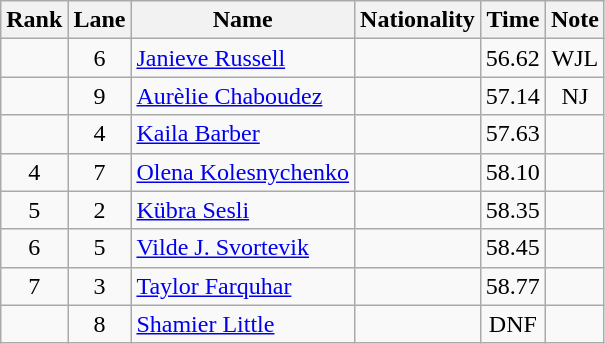<table class="wikitable sortable" style="text-align:center">
<tr>
<th>Rank</th>
<th>Lane</th>
<th>Name</th>
<th>Nationality</th>
<th>Time</th>
<th>Note</th>
</tr>
<tr>
<td></td>
<td>6</td>
<td align=left><a href='#'>Janieve Russell</a></td>
<td align=left></td>
<td>56.62</td>
<td>WJL</td>
</tr>
<tr>
<td></td>
<td>9</td>
<td align=left><a href='#'>Aurèlie Chaboudez</a></td>
<td align=left></td>
<td>57.14</td>
<td>NJ</td>
</tr>
<tr>
<td></td>
<td>4</td>
<td align=left><a href='#'>Kaila Barber</a></td>
<td align=left></td>
<td>57.63</td>
<td></td>
</tr>
<tr>
<td>4</td>
<td>7</td>
<td align=left><a href='#'>Olena Kolesnychenko</a></td>
<td align=left></td>
<td>58.10</td>
<td></td>
</tr>
<tr>
<td>5</td>
<td>2</td>
<td align=left><a href='#'>Kübra Sesli</a></td>
<td align=left></td>
<td>58.35</td>
<td></td>
</tr>
<tr>
<td>6</td>
<td>5</td>
<td align=left><a href='#'>Vilde J. Svortevik</a></td>
<td align=left></td>
<td>58.45</td>
<td></td>
</tr>
<tr>
<td>7</td>
<td>3</td>
<td align=left><a href='#'>Taylor Farquhar</a></td>
<td align=left></td>
<td>58.77</td>
<td></td>
</tr>
<tr>
<td></td>
<td>8</td>
<td align=left><a href='#'>Shamier Little</a></td>
<td align=left></td>
<td>DNF</td>
<td></td>
</tr>
</table>
